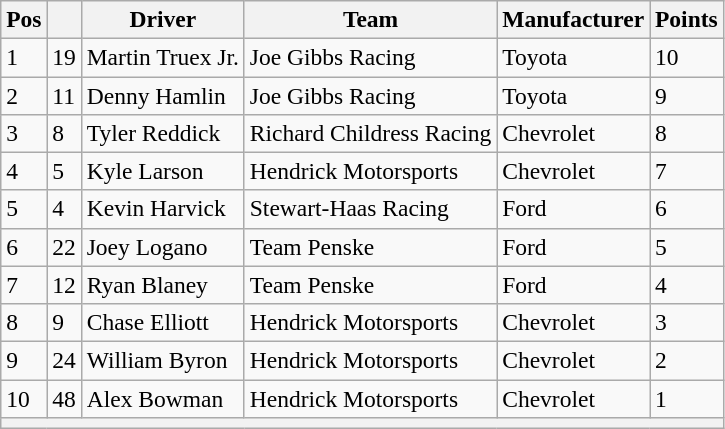<table class="wikitable" style="font-size:98%">
<tr>
<th>Pos</th>
<th></th>
<th>Driver</th>
<th>Team</th>
<th>Manufacturer</th>
<th>Points</th>
</tr>
<tr>
<td>1</td>
<td>19</td>
<td>Martin Truex Jr.</td>
<td>Joe Gibbs Racing</td>
<td>Toyota</td>
<td>10</td>
</tr>
<tr>
<td>2</td>
<td>11</td>
<td>Denny Hamlin</td>
<td>Joe Gibbs Racing</td>
<td>Toyota</td>
<td>9</td>
</tr>
<tr>
<td>3</td>
<td>8</td>
<td>Tyler Reddick</td>
<td>Richard Childress Racing</td>
<td>Chevrolet</td>
<td>8</td>
</tr>
<tr>
<td>4</td>
<td>5</td>
<td>Kyle Larson</td>
<td>Hendrick Motorsports</td>
<td>Chevrolet</td>
<td>7</td>
</tr>
<tr>
<td>5</td>
<td>4</td>
<td>Kevin Harvick</td>
<td>Stewart-Haas Racing</td>
<td>Ford</td>
<td>6</td>
</tr>
<tr>
<td>6</td>
<td>22</td>
<td>Joey Logano</td>
<td>Team Penske</td>
<td>Ford</td>
<td>5</td>
</tr>
<tr>
<td>7</td>
<td>12</td>
<td>Ryan Blaney</td>
<td>Team Penske</td>
<td>Ford</td>
<td>4</td>
</tr>
<tr>
<td>8</td>
<td>9</td>
<td>Chase Elliott</td>
<td>Hendrick Motorsports</td>
<td>Chevrolet</td>
<td>3</td>
</tr>
<tr>
<td>9</td>
<td>24</td>
<td>William Byron</td>
<td>Hendrick Motorsports</td>
<td>Chevrolet</td>
<td>2</td>
</tr>
<tr>
<td>10</td>
<td>48</td>
<td>Alex Bowman</td>
<td>Hendrick Motorsports</td>
<td>Chevrolet</td>
<td>1</td>
</tr>
<tr>
<th colspan="6"></th>
</tr>
</table>
